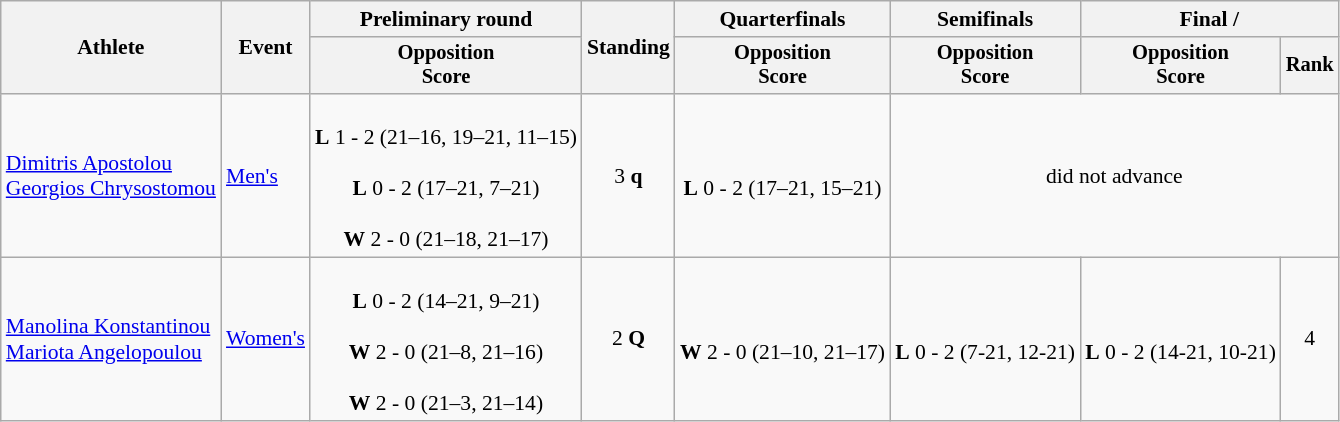<table class=wikitable style="font-size:90%">
<tr>
<th rowspan="2">Athlete</th>
<th rowspan="2">Event</th>
<th>Preliminary round</th>
<th rowspan="2">Standing</th>
<th>Quarterfinals</th>
<th>Semifinals</th>
<th colspan=2>Final / </th>
</tr>
<tr style="font-size:95%">
<th>Opposition<br>Score</th>
<th>Opposition<br>Score</th>
<th>Opposition<br>Score</th>
<th>Opposition<br>Score</th>
<th>Rank</th>
</tr>
<tr align=center>
<td align=left><a href='#'>Dimitris Apostolou</a><br><a href='#'>Georgios Chrysostomou</a></td>
<td align=left><a href='#'>Men's</a></td>
<td><br><strong>L</strong> 1 - 2 (21–16, 19–21, 11–15)<br><br><strong>L</strong> 0 - 2 (17–21, 7–21)<br><br><strong>W</strong> 2 - 0 (21–18, 21–17)</td>
<td>3 <strong>q</strong></td>
<td><br><strong>L</strong> 0 - 2 (17–21, 15–21)</td>
<td colspan=3>did not advance</td>
</tr>
<tr align=center>
<td align=left><a href='#'>Manolina Konstantinou</a><br><a href='#'>Mariota Angelopoulou</a></td>
<td align=left><a href='#'>Women's</a></td>
<td><br><strong>L</strong> 0 - 2 (14–21, 9–21)<br><br><strong>W</strong> 2 - 0 (21–8, 21–16)<br><br><strong>W</strong> 2 - 0 (21–3, 21–14)</td>
<td>2 <strong>Q</strong></td>
<td><br><strong>W</strong> 2 - 0 (21–10, 21–17)</td>
<td><br><strong>L</strong> 0 - 2 (7-21, 12-21)</td>
<td><br><strong>L</strong> 0 - 2 (14-21, 10-21)</td>
<td>4</td>
</tr>
</table>
